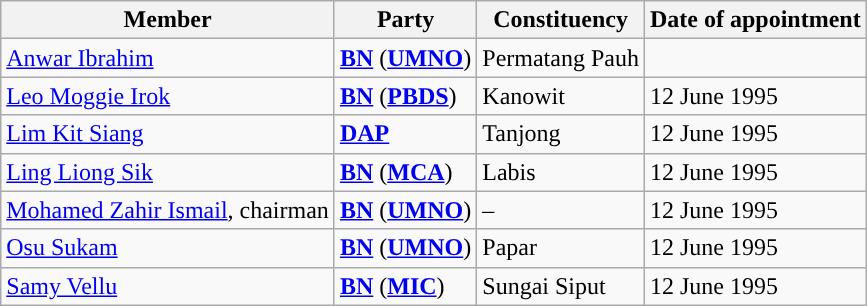<table class=wikitable>
<tr>
<th>Member</th>
<th>Party</th>
<th>Constituency</th>
<th>Date of appointment</th>
</tr>
<tr>
<td><a href='#'>Anwar Ibrahim</a></td>
<td><strong><a href='#'>BN</a></strong> (<strong><a href='#'>UMNO</a></strong>)</td>
<td>Permatang Pauh</td>
<td></td>
</tr>
<tr>
<td><a href='#'>Leo Moggie Irok</a></td>
<td><strong><a href='#'>BN</a></strong> (<strong><a href='#'>PBDS</a></strong>)</td>
<td>Kanowit</td>
<td>12 June 1995</td>
</tr>
<tr>
<td><a href='#'>Lim Kit Siang</a></td>
<td><strong><a href='#'>DAP</a></strong></td>
<td>Tanjong</td>
<td>12 June 1995</td>
</tr>
<tr>
<td><a href='#'>Ling Liong Sik</a></td>
<td><strong><a href='#'>BN</a></strong> (<strong><a href='#'>MCA</a></strong>)</td>
<td>Labis</td>
<td>12 June 1995</td>
</tr>
<tr>
<td><a href='#'>Mohamed Zahir Ismail</a>, chairman</td>
<td><strong><a href='#'>BN</a></strong> (<strong><a href='#'>UMNO</a></strong>)</td>
<td>–</td>
<td>12 June 1995</td>
</tr>
<tr>
<td><a href='#'>Osu Sukam</a></td>
<td><strong><a href='#'>BN</a></strong> (<strong><a href='#'>UMNO</a></strong>)</td>
<td>Papar</td>
<td>12 June 1995</td>
</tr>
<tr>
<td><a href='#'>Samy Vellu</a></td>
<td><strong><a href='#'>BN</a></strong> (<strong><a href='#'>MIC</a></strong>)</td>
<td>Sungai Siput</td>
<td>12 June 1995</td>
</tr>
</table>
